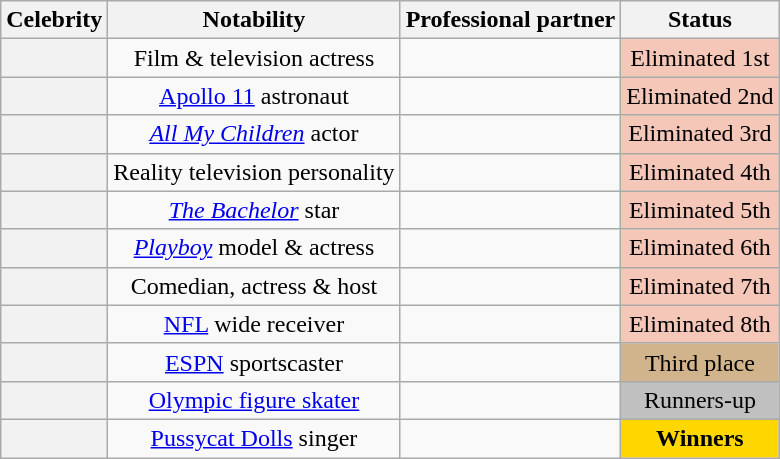<table class="wikitable sortable" style="text-align:center;">
<tr>
<th scope="col">Celebrity</th>
<th scope="col" class="unsortable">Notability</th>
<th scope="col">Professional partner</th>
<th scope="col">Status</th>
</tr>
<tr>
<th scope="row"></th>
<td>Film & television actress</td>
<td></td>
<td style="background:#f4c7b8">Eliminated 1st<br></td>
</tr>
<tr>
<th scope="row"></th>
<td><a href='#'>Apollo 11</a> astronaut</td>
<td></td>
<td style="background:#f4c7b8">Eliminated 2nd<br></td>
</tr>
<tr>
<th scope="row"></th>
<td><em><a href='#'>All My Children</a></em> actor</td>
<td></td>
<td style="background:#f4c7b8">Eliminated 3rd<br></td>
</tr>
<tr>
<th scope="row"></th>
<td>Reality television personality</td>
<td></td>
<td style="background:#f4c7b8">Eliminated 4th<br></td>
</tr>
<tr>
<th scope="row"></th>
<td><em><a href='#'>The Bachelor</a></em> star</td>
<td></td>
<td style="background:#f4c7b8">Eliminated 5th<br></td>
</tr>
<tr>
<th scope="row"></th>
<td><em><a href='#'>Playboy</a></em> model & actress</td>
<td></td>
<td style="background:#f4c7b8">Eliminated 6th<br></td>
</tr>
<tr>
<th scope="row"></th>
<td>Comedian, actress & host</td>
<td></td>
<td style="background:#f4c7b8">Eliminated 7th<br></td>
</tr>
<tr>
<th scope="row"></th>
<td><a href='#'>NFL</a> wide receiver</td>
<td></td>
<td style="background:#f4c7b8">Eliminated 8th<br></td>
</tr>
<tr>
<th scope="row"></th>
<td><a href='#'>ESPN</a> sportscaster</td>
<td></td>
<td style="background:tan">Third place<br></td>
</tr>
<tr>
<th scope="row"></th>
<td><a href='#'>Olympic figure skater</a></td>
<td></td>
<td style="background:silver">Runners-up<br></td>
</tr>
<tr>
<th scope="row"></th>
<td><a href='#'>Pussycat Dolls</a> singer</td>
<td></td>
<td style="background:gold"><strong>Winners</strong><br></td>
</tr>
</table>
